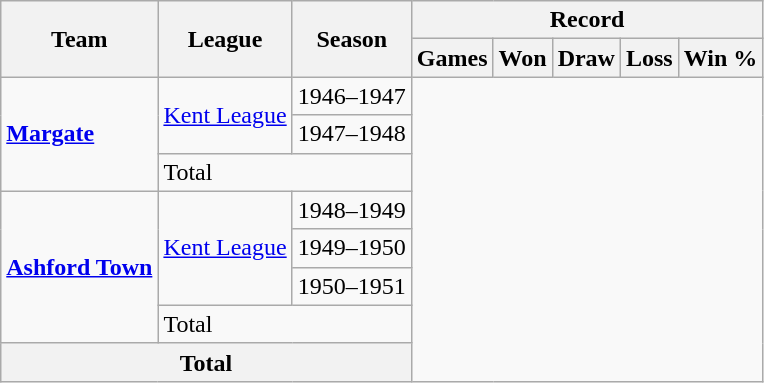<table class="wikitable" style="text-align:centre">
<tr>
<th rowspan=2>Team</th>
<th rowspan=2>League</th>
<th rowspan=2>Season</th>
<th colspan=8>Record</th>
</tr>
<tr>
<th>Games</th>
<th>Won</th>
<th>Draw</th>
<th>Loss</th>
<th>Win %</th>
</tr>
<tr>
<td align=left rowspan=3><a href='#'><strong>Margate</strong></a></td>
<td align=left rowspan=2><a href='#'>Kent League</a></td>
<td align=left>1946–1947<br></td>
</tr>
<tr>
<td align=left>1947–1948<br></td>
</tr>
<tr>
<td align=left colspan=2>Total<br></td>
</tr>
<tr>
<td align=left rowspan=4><a href='#'><strong>Ashford Town</strong></a></td>
<td align=left rowspan=3><a href='#'>Kent League</a></td>
<td align=left>1948–1949<br></td>
</tr>
<tr>
<td align=left>1949–1950<br></td>
</tr>
<tr>
<td align=left>1950–1951<br></td>
</tr>
<tr>
<td colspan=2>Total<br></td>
</tr>
<tr>
<th colspan="3">Total<br></th>
</tr>
</table>
